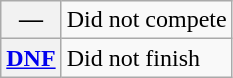<table class="wikitable">
<tr>
<th scope="row">—</th>
<td>Did not compete</td>
</tr>
<tr>
<th scope="row"><a href='#'>DNF</a></th>
<td>Did not finish</td>
</tr>
</table>
